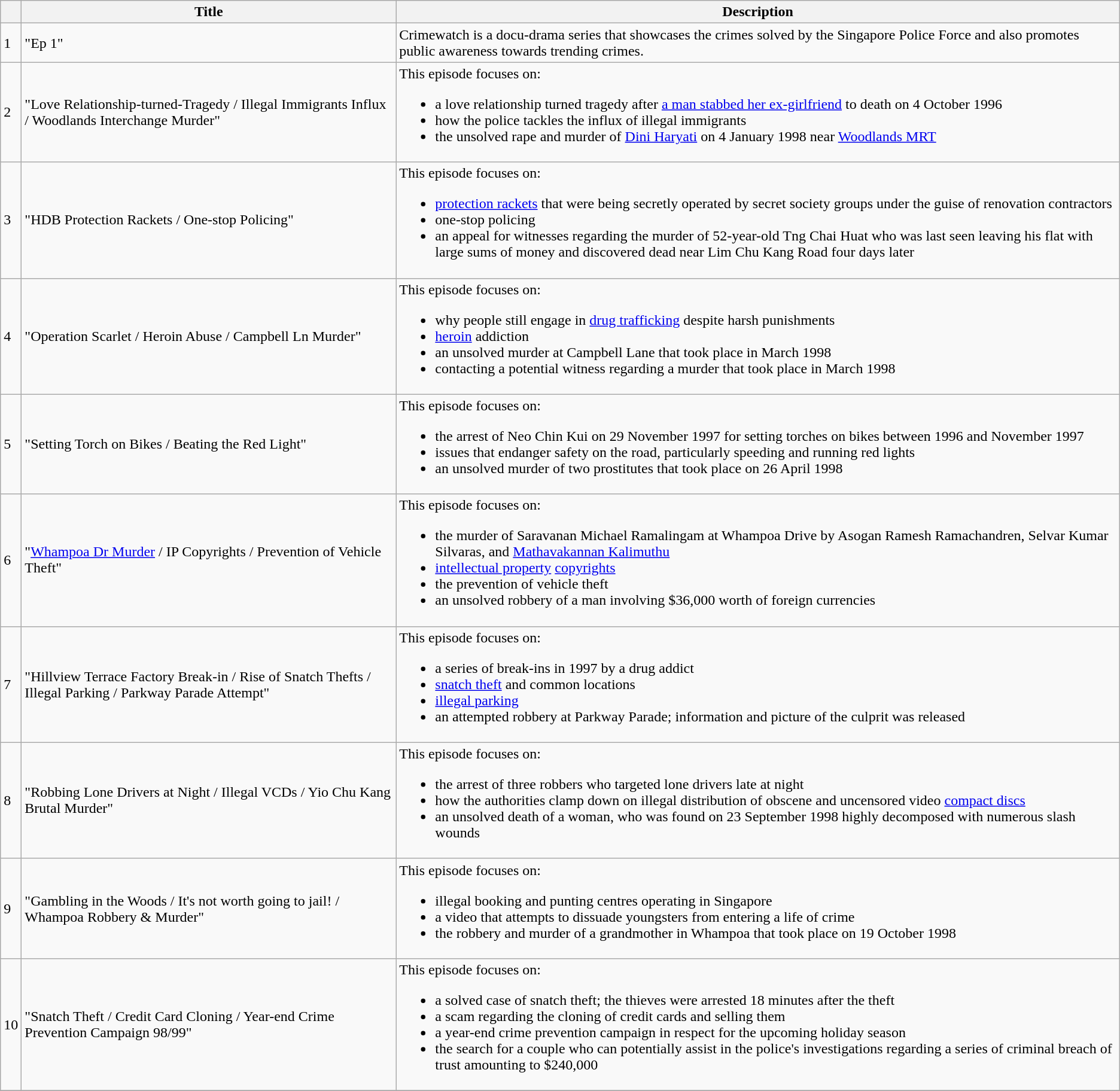<table class="wikitable">
<tr>
<th></th>
<th>Title</th>
<th>Description</th>
</tr>
<tr>
<td>1</td>
<td>"Ep 1"</td>
<td>Crimewatch is a docu-drama series that showcases the crimes solved by the Singapore Police Force and also promotes public awareness towards trending crimes.</td>
</tr>
<tr>
<td>2</td>
<td>"Love Relationship-turned-Tragedy / Illegal Immigrants Influx / Woodlands Interchange Murder"</td>
<td>This episode focuses on:<br><ul><li>a love relationship turned tragedy after <a href='#'>a man stabbed her ex-girlfriend</a> to death on 4 October 1996</li><li>how the police tackles the influx of illegal immigrants</li><li>the unsolved rape and murder of <a href='#'>Dini Haryati</a> on 4 January 1998 near <a href='#'>Woodlands MRT</a></li></ul></td>
</tr>
<tr>
<td>3</td>
<td>"HDB Protection Rackets / One-stop Policing"</td>
<td>This episode focuses on:<br><ul><li><a href='#'>protection rackets</a> that were being secretly operated by secret society groups under the guise of renovation contractors</li><li>one-stop policing</li><li>an appeal for witnesses regarding the murder of 52-year-old Tng Chai Huat who was last seen leaving his flat with large sums of money and discovered dead near Lim Chu Kang Road four days later</li></ul></td>
</tr>
<tr>
<td>4</td>
<td>"Operation Scarlet / Heroin Abuse / Campbell Ln Murder"</td>
<td>This episode focuses on:<br><ul><li>why people still engage in <a href='#'>drug trafficking</a> despite harsh punishments</li><li><a href='#'>heroin</a> addiction</li><li>an unsolved murder at Campbell Lane that took place in March 1998</li><li>contacting a potential witness regarding a murder that took place in March 1998</li></ul></td>
</tr>
<tr>
<td>5</td>
<td>"Setting Torch on Bikes / Beating the Red Light"</td>
<td>This episode focuses on:<br><ul><li>the arrest of Neo Chin Kui on 29 November 1997 for setting torches on bikes between 1996 and November 1997</li><li>issues that endanger safety on the road, particularly speeding and running red lights</li><li>an unsolved murder of two prostitutes that took place on 26 April 1998</li></ul></td>
</tr>
<tr>
<td>6</td>
<td>"<a href='#'>Whampoa Dr Murder</a> / IP Copyrights / Prevention of Vehicle Theft"</td>
<td>This episode focuses on:<br><ul><li>the murder of Saravanan Michael Ramalingam at Whampoa Drive by Asogan Ramesh Ramachandren, Selvar Kumar Silvaras, and <a href='#'>Mathavakannan Kalimuthu</a></li><li><a href='#'>intellectual property</a> <a href='#'>copyrights</a></li><li>the prevention of vehicle theft</li><li>an unsolved robbery of a man involving $36,000 worth of foreign currencies</li></ul></td>
</tr>
<tr>
<td>7</td>
<td>"Hillview Terrace Factory Break-in / Rise of Snatch Thefts / Illegal Parking / Parkway Parade Attempt"</td>
<td>This episode focuses on:<br><ul><li>a series of break-ins in 1997 by a drug addict</li><li><a href='#'>snatch theft</a> and common locations</li><li><a href='#'>illegal parking</a></li><li>an attempted robbery at Parkway Parade; information and picture of the culprit was released</li></ul></td>
</tr>
<tr>
<td>8</td>
<td>"Robbing Lone Drivers at Night / Illegal VCDs / Yio Chu Kang Brutal Murder"</td>
<td>This episode focuses on:<br><ul><li>the arrest of three robbers who targeted lone drivers late at night</li><li>how the authorities clamp down on illegal distribution of obscene and uncensored video <a href='#'>compact discs</a></li><li>an unsolved death of a woman, who was found on 23 September 1998 highly decomposed with numerous slash wounds</li></ul></td>
</tr>
<tr>
<td>9</td>
<td>"Gambling in the Woods / It's not worth going to jail! / Whampoa Robbery & Murder"</td>
<td>This episode focuses on:<br><ul><li>illegal booking and punting centres operating in Singapore</li><li>a video that attempts to dissuade youngsters from entering a life of crime</li><li>the robbery and murder of a grandmother in Whampoa that took place on 19 October 1998</li></ul></td>
</tr>
<tr>
<td>10</td>
<td>"Snatch Theft / Credit Card Cloning / Year-end Crime Prevention Campaign 98/99"</td>
<td>This episode focuses on:<br><ul><li>a solved case of snatch theft; the thieves were arrested 18 minutes after the theft</li><li>a scam regarding the cloning of credit cards and selling them</li><li>a year-end crime prevention campaign in respect for the upcoming holiday season</li><li>the search for a couple who can potentially assist in the police's investigations regarding a series of criminal breach of trust amounting to $240,000</li></ul></td>
</tr>
<tr>
</tr>
</table>
